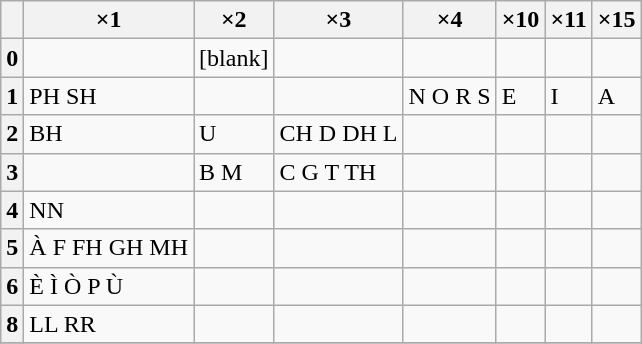<table class="wikitable floatright">
<tr>
<th></th>
<th>×1</th>
<th>×2</th>
<th>×3</th>
<th>×4</th>
<th>×10</th>
<th>×11</th>
<th>×15</th>
</tr>
<tr>
<th>0</th>
<td></td>
<td>[blank]</td>
<td></td>
<td></td>
<td></td>
<td></td>
<td></td>
</tr>
<tr>
<th>1</th>
<td>PH SH</td>
<td></td>
<td></td>
<td>N O R S</td>
<td>E</td>
<td>I</td>
<td>A</td>
</tr>
<tr>
<th>2</th>
<td>BH</td>
<td>U</td>
<td>CH D DH L</td>
<td></td>
<td></td>
<td></td>
<td></td>
</tr>
<tr>
<th>3</th>
<td></td>
<td>B M</td>
<td>C G T TH</td>
<td></td>
<td></td>
<td></td>
<td></td>
</tr>
<tr>
<th>4</th>
<td>NN</td>
<td></td>
<td></td>
<td></td>
<td></td>
<td></td>
<td></td>
</tr>
<tr>
<th>5</th>
<td>À F FH GH MH</td>
<td></td>
<td></td>
<td></td>
<td></td>
<td></td>
<td></td>
</tr>
<tr>
<th>6</th>
<td>È Ì Ò P Ù</td>
<td></td>
<td></td>
<td></td>
<td></td>
<td></td>
<td></td>
</tr>
<tr>
<th>8</th>
<td>LL RR</td>
<td></td>
<td></td>
<td></td>
<td></td>
<td></td>
<td></td>
</tr>
<tr>
</tr>
</table>
